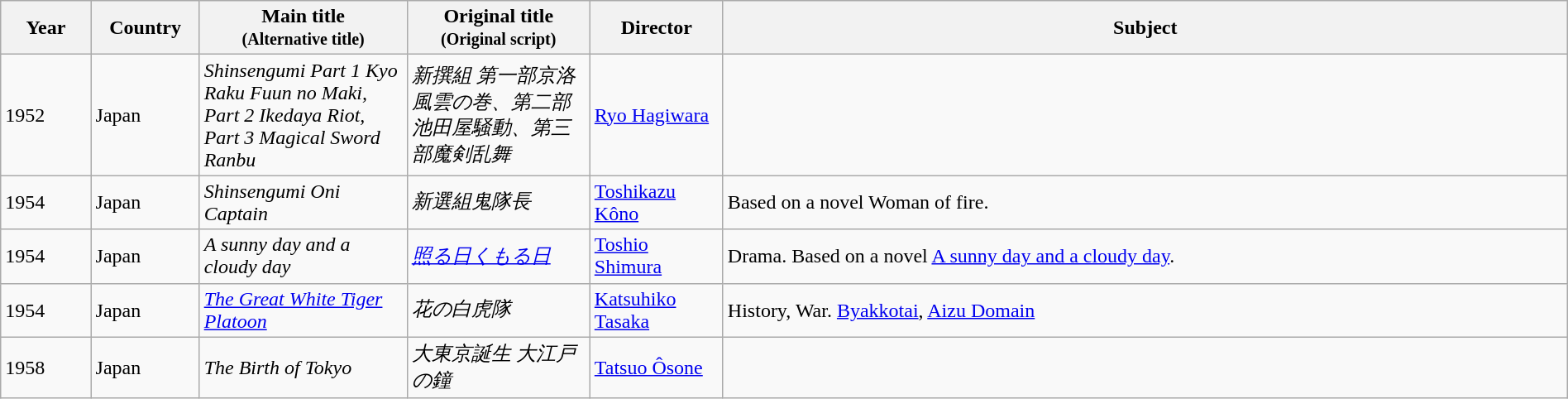<table class="wikitable sortable" style="width:100%;">
<tr>
<th>Year</th>
<th width= 80>Country</th>
<th class="unsortable" style="width:160px;">Main title<br><small>(Alternative title)</small></th>
<th class="unsortable" style="width:140px;">Original title<br><small>(Original script)</small></th>
<th width=100>Director</th>
<th class="unsortable">Subject</th>
</tr>
<tr>
<td>1952</td>
<td>Japan</td>
<td><em>Shinsengumi Part 1 Kyo Raku Fuun no Maki, Part 2 Ikedaya Riot, Part 3 Magical Sword Ranbu</em></td>
<td><em>新撰組 第一部京洛風雲の巻、第二部池田屋騒動、第三部魔剣乱舞</em></td>
<td><a href='#'>Ryo Hagiwara</a></td>
<td></td>
</tr>
<tr>
<td>1954</td>
<td>Japan</td>
<td><em>Shinsengumi Oni Captain</em></td>
<td><em>新選組鬼隊長</em></td>
<td><a href='#'>Toshikazu Kôno</a></td>
<td>Based on a novel Woman of fire.</td>
</tr>
<tr>
<td>1954</td>
<td>Japan</td>
<td><em>A sunny day and a cloudy day</em></td>
<td><em><a href='#'>照る日くもる日</a></em></td>
<td><a href='#'>Toshio Shimura</a></td>
<td>Drama. Based on a novel <a href='#'>A sunny day and a cloudy day</a>.</td>
</tr>
<tr>
<td>1954</td>
<td>Japan</td>
<td><em><a href='#'>The Great White Tiger Platoon</a></em></td>
<td><em>花の白虎隊</em></td>
<td><a href='#'>Katsuhiko Tasaka</a></td>
<td>History, War. <a href='#'>Byakkotai</a>, <a href='#'>Aizu Domain</a></td>
</tr>
<tr>
<td>1958</td>
<td>Japan</td>
<td><em>The Birth of Tokyo</em></td>
<td><em>大東京誕生 大江戸の鐘</em></td>
<td><a href='#'>Tatsuo Ôsone</a></td>
<td></td>
</tr>
</table>
